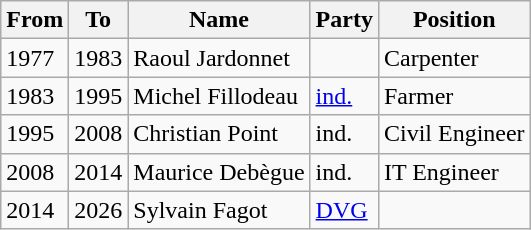<table class="wikitable">
<tr>
<th>From</th>
<th>To</th>
<th>Name</th>
<th>Party</th>
<th>Position</th>
</tr>
<tr>
<td>1977</td>
<td>1983</td>
<td>Raoul Jardonnet</td>
<td></td>
<td>Carpenter</td>
</tr>
<tr>
<td>1983</td>
<td>1995</td>
<td>Michel Fillodeau</td>
<td><a href='#'>ind.</a></td>
<td>Farmer</td>
</tr>
<tr>
<td>1995</td>
<td>2008</td>
<td>Christian Point</td>
<td>ind.</td>
<td>Civil Engineer</td>
</tr>
<tr>
<td>2008</td>
<td>2014</td>
<td>Maurice Debègue</td>
<td>ind.</td>
<td>IT Engineer</td>
</tr>
<tr>
<td>2014</td>
<td>2026</td>
<td>Sylvain Fagot</td>
<td><a href='#'>DVG</a></td>
<td></td>
</tr>
</table>
